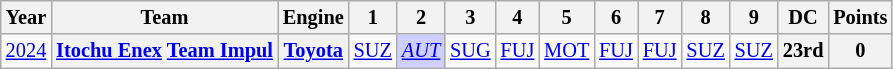<table class="wikitable" style="text-align:center; font-size:85%">
<tr>
<th>Year</th>
<th>Team</th>
<th>Engine</th>
<th>1</th>
<th>2</th>
<th>3</th>
<th>4</th>
<th>5</th>
<th>6</th>
<th>7</th>
<th>8</th>
<th>9</th>
<th>DC</th>
<th>Points</th>
</tr>
<tr>
<td><a href='#'>2024</a></td>
<th nowrap><a href='#'>Itochu Enex</a> <a href='#'>Team Impul</a></th>
<th><a href='#'>Toyota</a></th>
<td><a href='#'>SUZ</a></td>
<td style="background:#CFCFFF;"><em><a href='#'>AUT</a></em><br></td>
<td><a href='#'>SUG</a></td>
<td><a href='#'>FUJ</a></td>
<td><a href='#'>MOT</a></td>
<td><a href='#'>FUJ</a></td>
<td><a href='#'>FUJ</a></td>
<td><a href='#'>SUZ</a></td>
<td><a href='#'>SUZ</a></td>
<th>23rd</th>
<th>0</th>
</tr>
</table>
